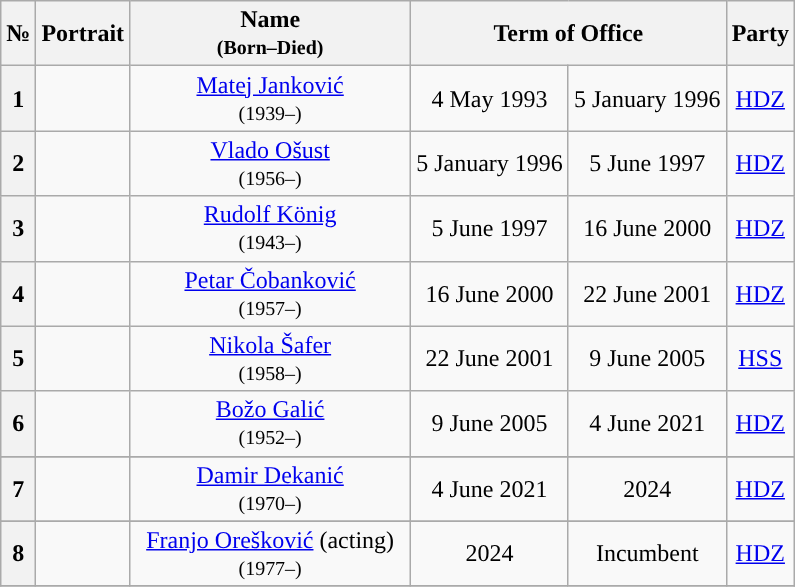<table class="wikitable" style="text-align:center">
<tr ->
<th>№</th>
<th>Portrait</th>
<th width=180>Name<br><small>(Born–Died)</small></th>
<th colspan=2>Term of Office</th>
<th>Party</th>
</tr>
<tr ->
<th style="background:">1</th>
<td></td>
<td><a href='#'>Matej Janković</a><br><small>(1939–)</small></td>
<td>4 May 1993</td>
<td>5 January 1996</td>
<td><a href='#'>HDZ</a></td>
</tr>
<tr ->
<th style="background:">2</th>
<td></td>
<td><a href='#'>Vlado Ošust</a><br><small>(1956–)</small></td>
<td>5 January 1996</td>
<td>5 June 1997</td>
<td><a href='#'>HDZ</a></td>
</tr>
<tr ->
<th style="background:">3</th>
<td></td>
<td><a href='#'>Rudolf König</a><br><small>(1943–)</small></td>
<td>5 June 1997</td>
<td>16 June 2000</td>
<td><a href='#'>HDZ</a></td>
</tr>
<tr ->
<th style="background:">4</th>
<td></td>
<td><a href='#'>Petar Čobanković</a><br><small>(1957–)</small></td>
<td>16 June 2000</td>
<td>22 June 2001</td>
<td><a href='#'>HDZ</a></td>
</tr>
<tr ->
<th style="background:">5</th>
<td></td>
<td><a href='#'>Nikola Šafer</a><br><small>(1958–)</small></td>
<td>22 June 2001</td>
<td>9 June 2005</td>
<td><a href='#'>HSS</a></td>
</tr>
<tr ->
<th style="background:">6</th>
<td></td>
<td><a href='#'>Božo Galić</a><br><small>(1952–)</small></td>
<td>9 June 2005</td>
<td>4 June 2021</td>
<td><a href='#'>HDZ</a></td>
</tr>
<tr ->
</tr>
<tr ->
<th style="background:">7</th>
<td></td>
<td><a href='#'>Damir Dekanić </a><br><small>(1970–)</small></td>
<td>4 June 2021</td>
<td>2024</td>
<td><a href='#'>HDZ</a></td>
</tr>
<tr ->
</tr>
<tr ->
<th style="background:">8</th>
<td></td>
<td><a href='#'>Franjo Orešković</a> (acting)<br><small>(1977–)</small></td>
<td>2024</td>
<td>Incumbent</td>
<td><a href='#'>HDZ</a></td>
</tr>
<tr ->
</tr>
</table>
